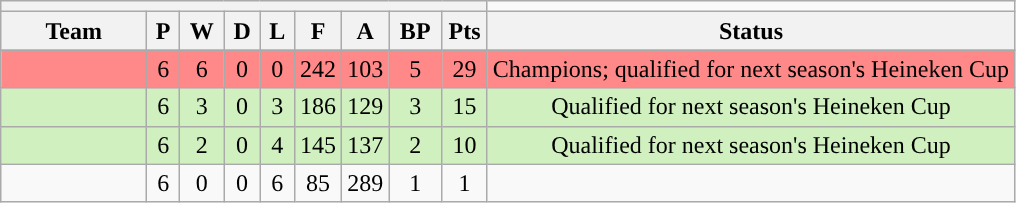<table class="wikitable" style="text-align:center;">
<tr>
<th colspan="9" width="317px"></th>
</tr>
<tr>
<th width="90px">Team</th>
<th>P</th>
<th>W</th>
<th>D</th>
<th>L</th>
<th width="23px">F</th>
<th width="23px">A</th>
<th>BP</th>
<th width="23px">Pts</th>
<th>Status</th>
</tr>
<tr bgcolor="#FF8888">
<td></td>
<td>6</td>
<td>6</td>
<td>0</td>
<td>0</td>
<td>242</td>
<td>103</td>
<td>5</td>
<td>29</td>
<td>Champions; qualified for next season's Heineken Cup</td>
</tr>
<tr bgcolor="#D0F0C0">
<td></td>
<td>6</td>
<td>3</td>
<td>0</td>
<td>3</td>
<td>186</td>
<td>129</td>
<td>3</td>
<td>15</td>
<td>Qualified for next season's Heineken Cup</td>
</tr>
<tr bgcolor="#D0F0C0">
<td></td>
<td>6</td>
<td>2</td>
<td>0</td>
<td>4</td>
<td>145</td>
<td>137</td>
<td>2</td>
<td>10</td>
<td>Qualified for next season's Heineken Cup</td>
</tr>
<tr>
<td></td>
<td>6</td>
<td>0</td>
<td>0</td>
<td>6</td>
<td>85</td>
<td>289</td>
<td>1</td>
<td>1</td>
<td></td>
</tr>
</table>
